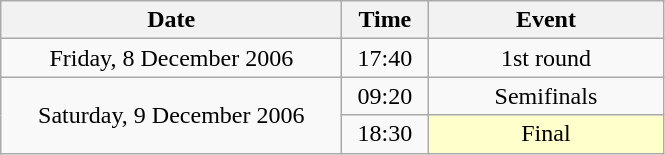<table class = "wikitable" style="text-align:center;">
<tr>
<th width=220>Date</th>
<th width=50>Time</th>
<th width=150>Event</th>
</tr>
<tr>
<td>Friday, 8 December 2006</td>
<td>17:40</td>
<td>1st round</td>
</tr>
<tr>
<td rowspan=2>Saturday, 9 December 2006</td>
<td>09:20</td>
<td>Semifinals</td>
</tr>
<tr>
<td>18:30</td>
<td bgcolor=ffffcc>Final</td>
</tr>
</table>
